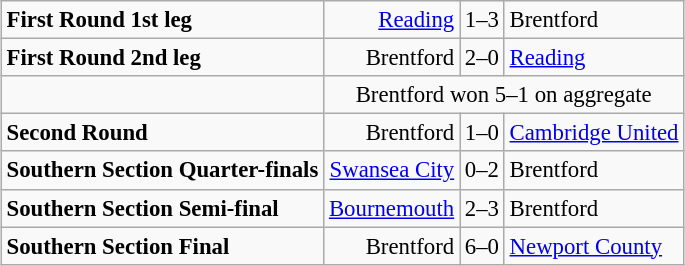<table width=100%>
<tr>
<td width=50% valign=top><br><table class="wikitable" style="font-size: 95%;">
<tr>
<td><strong>First Round 1st leg</strong></td>
<td align=right><a href='#'>Reading</a></td>
<td>1–3</td>
<td>Brentford</td>
</tr>
<tr>
<td><strong>First Round 2nd leg</strong></td>
<td align=right>Brentford</td>
<td>2–0</td>
<td><a href='#'>Reading</a></td>
</tr>
<tr>
<td> </td>
<td colspan=4 align=center>Brentford won 5–1 on aggregate</td>
</tr>
<tr>
<td><strong>Second Round</strong></td>
<td align=right>Brentford</td>
<td>1–0</td>
<td><a href='#'>Cambridge United</a></td>
</tr>
<tr>
<td><strong>Southern Section Quarter-finals</strong></td>
<td align=right><a href='#'>Swansea City</a></td>
<td>0–2</td>
<td>Brentford</td>
</tr>
<tr>
<td><strong>Southern Section Semi-final</strong></td>
<td align=right><a href='#'>Bournemouth</a></td>
<td>2–3</td>
<td>Brentford</td>
</tr>
<tr>
<td><strong>Southern Section Final</strong></td>
<td align=right>Brentford</td>
<td>6–0</td>
<td><a href='#'>Newport County</a></td>
</tr>
</table>
</td>
</tr>
</table>
